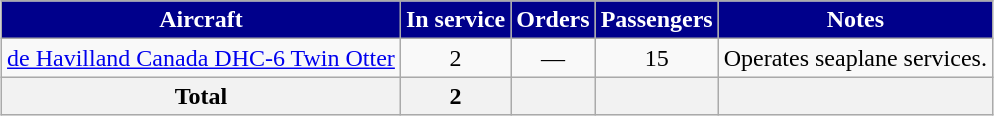<table class="wikitable" style="text-align:center;margin:1em auto;">
<tr>
<th style= "background:darkblue; color:white">Aircraft</th>
<th style= "background:darkblue; color:white">In service</th>
<th style= "background:darkblue; color:white">Orders</th>
<th style= "background:darkblue; color:white">Passengers</th>
<th style= "background:darkblue; color:white">Notes</th>
</tr>
<tr>
<td><a href='#'>de Havilland Canada DHC-6 Twin Otter</a></td>
<td>2</td>
<td>—</td>
<td>15</td>
<td>Operates seaplane services.</td>
</tr>
<tr>
<th>Total</th>
<th>2</th>
<th></th>
<th></th>
<th></th>
</tr>
</table>
